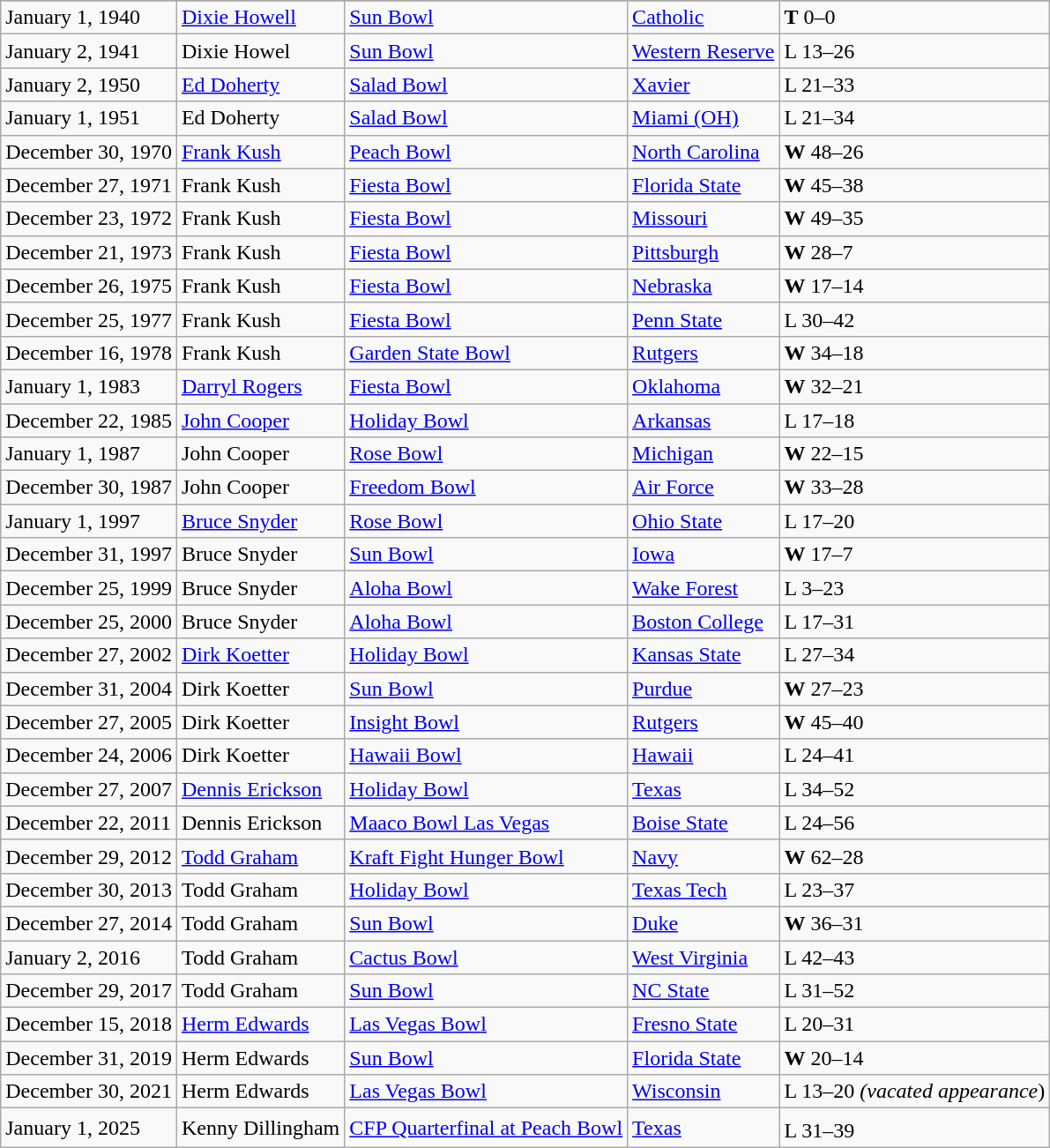<table class="wikitable">
<tr>
</tr>
<tr>
<td>January 1, 1940</td>
<td><a href='#'>Dixie Howell</a></td>
<td><a href='#'>Sun Bowl</a></td>
<td><a href='#'>Catholic</a></td>
<td><strong>T</strong> 0–0</td>
</tr>
<tr>
<td>January 2, 1941</td>
<td>Dixie Howel</td>
<td><a href='#'>Sun Bowl</a></td>
<td><a href='#'>Western Reserve</a></td>
<td>L 13–26</td>
</tr>
<tr>
<td>January 2, 1950</td>
<td><a href='#'>Ed Doherty</a></td>
<td><a href='#'>Salad Bowl</a></td>
<td><a href='#'>Xavier</a></td>
<td>L 21–33</td>
</tr>
<tr>
<td>January 1, 1951</td>
<td>Ed Doherty</td>
<td><a href='#'>Salad Bowl</a></td>
<td><a href='#'>Miami (OH)</a></td>
<td>L 21–34</td>
</tr>
<tr>
<td>December 30, 1970</td>
<td><a href='#'>Frank Kush</a></td>
<td><a href='#'>Peach Bowl</a></td>
<td><a href='#'>North Carolina</a></td>
<td><strong>W</strong> 48–26</td>
</tr>
<tr>
<td>December 27, 1971</td>
<td>Frank Kush</td>
<td><a href='#'>Fiesta Bowl</a></td>
<td><a href='#'>Florida State</a></td>
<td><strong>W</strong> 45–38</td>
</tr>
<tr>
<td>December 23, 1972</td>
<td>Frank Kush</td>
<td><a href='#'>Fiesta Bowl</a></td>
<td><a href='#'>Missouri</a></td>
<td><strong>W</strong> 49–35</td>
</tr>
<tr>
<td>December 21, 1973</td>
<td>Frank Kush</td>
<td><a href='#'>Fiesta Bowl</a></td>
<td><a href='#'>Pittsburgh</a></td>
<td><strong>W</strong> 28–7</td>
</tr>
<tr>
<td>December 26, 1975</td>
<td>Frank Kush</td>
<td><a href='#'>Fiesta Bowl</a></td>
<td><a href='#'>Nebraska</a></td>
<td><strong>W</strong> 17–14</td>
</tr>
<tr>
<td>December 25, 1977</td>
<td>Frank Kush</td>
<td><a href='#'>Fiesta Bowl</a></td>
<td><a href='#'>Penn State</a></td>
<td>L 30–42</td>
</tr>
<tr>
<td>December 16, 1978</td>
<td>Frank Kush</td>
<td><a href='#'>Garden State Bowl</a></td>
<td><a href='#'>Rutgers</a></td>
<td><strong>W</strong> 34–18</td>
</tr>
<tr>
<td>January 1, 1983</td>
<td><a href='#'>Darryl Rogers</a></td>
<td><a href='#'>Fiesta Bowl</a></td>
<td><a href='#'>Oklahoma</a></td>
<td><strong>W</strong> 32–21</td>
</tr>
<tr>
<td>December 22, 1985</td>
<td><a href='#'>John Cooper</a></td>
<td><a href='#'>Holiday Bowl</a></td>
<td><a href='#'>Arkansas</a></td>
<td>L 17–18</td>
</tr>
<tr>
<td>January 1, 1987</td>
<td>John Cooper</td>
<td><a href='#'>Rose Bowl</a></td>
<td><a href='#'>Michigan</a></td>
<td><strong>W</strong> 22–15</td>
</tr>
<tr>
<td>December 30, 1987</td>
<td>John Cooper</td>
<td><a href='#'>Freedom Bowl</a></td>
<td><a href='#'>Air Force</a></td>
<td><strong>W</strong> 33–28</td>
</tr>
<tr>
<td>January 1, 1997</td>
<td><a href='#'>Bruce Snyder</a></td>
<td><a href='#'>Rose Bowl</a></td>
<td><a href='#'>Ohio State</a></td>
<td>L 17–20</td>
</tr>
<tr>
<td>December 31, 1997</td>
<td>Bruce Snyder</td>
<td><a href='#'>Sun Bowl</a></td>
<td><a href='#'>Iowa</a></td>
<td><strong>W</strong> 17–7</td>
</tr>
<tr>
<td>December 25, 1999</td>
<td>Bruce Snyder</td>
<td><a href='#'>Aloha Bowl</a></td>
<td><a href='#'>Wake Forest</a></td>
<td>L 3–23</td>
</tr>
<tr>
<td>December 25, 2000</td>
<td>Bruce Snyder</td>
<td><a href='#'>Aloha Bowl</a></td>
<td><a href='#'>Boston College</a></td>
<td>L 17–31</td>
</tr>
<tr>
<td>December 27, 2002</td>
<td><a href='#'>Dirk Koetter</a></td>
<td><a href='#'>Holiday Bowl</a></td>
<td><a href='#'>Kansas State</a></td>
<td>L 27–34</td>
</tr>
<tr>
<td>December 31, 2004</td>
<td>Dirk Koetter</td>
<td><a href='#'>Sun Bowl</a></td>
<td><a href='#'>Purdue</a></td>
<td><strong>W</strong> 27–23</td>
</tr>
<tr>
<td>December 27, 2005</td>
<td>Dirk Koetter</td>
<td><a href='#'>Insight Bowl</a></td>
<td><a href='#'>Rutgers</a></td>
<td><strong>W</strong> 45–40</td>
</tr>
<tr>
<td>December 24, 2006</td>
<td>Dirk Koetter</td>
<td><a href='#'>Hawaii Bowl</a></td>
<td><a href='#'>Hawaii</a></td>
<td>L 24–41</td>
</tr>
<tr>
<td>December 27, 2007</td>
<td><a href='#'>Dennis Erickson</a></td>
<td><a href='#'>Holiday Bowl</a></td>
<td><a href='#'>Texas</a></td>
<td>L 34–52</td>
</tr>
<tr>
<td>December 22, 2011</td>
<td>Dennis Erickson</td>
<td><a href='#'>Maaco Bowl Las Vegas</a></td>
<td><a href='#'>Boise State</a></td>
<td>L 24–56</td>
</tr>
<tr>
<td>December 29, 2012</td>
<td><a href='#'>Todd Graham</a></td>
<td><a href='#'>Kraft Fight Hunger Bowl</a></td>
<td><a href='#'>Navy</a></td>
<td><strong>W</strong> 62–28</td>
</tr>
<tr>
<td>December 30, 2013</td>
<td>Todd Graham</td>
<td><a href='#'>Holiday Bowl</a></td>
<td><a href='#'>Texas Tech</a></td>
<td>L 23–37</td>
</tr>
<tr>
<td>December 27, 2014</td>
<td>Todd Graham</td>
<td><a href='#'>Sun Bowl</a></td>
<td><a href='#'>Duke</a></td>
<td><strong>W</strong> 36–31</td>
</tr>
<tr>
<td>January 2, 2016</td>
<td>Todd Graham</td>
<td><a href='#'>Cactus Bowl</a></td>
<td><a href='#'>West Virginia</a></td>
<td>L 42–43</td>
</tr>
<tr>
<td>December 29, 2017</td>
<td>Todd Graham</td>
<td><a href='#'>Sun Bowl</a></td>
<td><a href='#'>NC State</a></td>
<td>L 31–52</td>
</tr>
<tr>
<td>December 15, 2018</td>
<td><a href='#'>Herm Edwards</a></td>
<td><a href='#'>Las Vegas Bowl</a></td>
<td><a href='#'>Fresno State</a></td>
<td>L 20–31</td>
</tr>
<tr>
<td>December 31, 2019</td>
<td>Herm Edwards</td>
<td><a href='#'>Sun Bowl</a></td>
<td><a href='#'>Florida State</a></td>
<td><strong>W</strong> 20–14</td>
</tr>
<tr>
<td>December 30, 2021</td>
<td>Herm Edwards</td>
<td><a href='#'>Las Vegas Bowl</a></td>
<td><a href='#'>Wisconsin</a></td>
<td>L 13–20 <em>(vacated appearance</em>)</td>
</tr>
<tr>
<td>January 1, 2025</td>
<td>Kenny Dillingham</td>
<td><a href='#'>CFP Quarterfinal at Peach Bowl</a></td>
<td><a href='#'>Texas</a></td>
<td>L 31–39 <sup></sup></td>
</tr>
</table>
